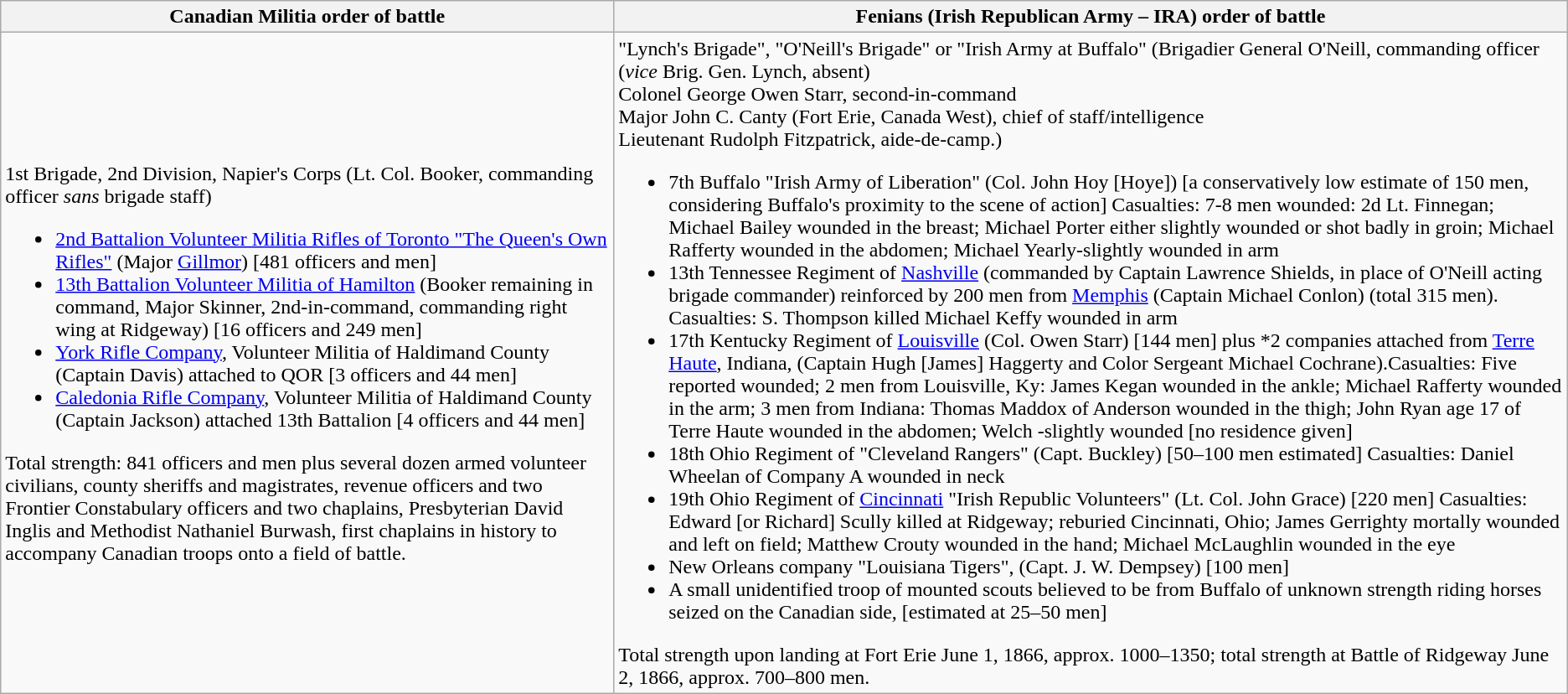<table class="wikitable">
<tr>
<th>Canadian Militia order of battle</th>
<th>Fenians (Irish Republican Army – IRA) order of battle</th>
</tr>
<tr>
<td>1st Brigade, 2nd Division, Napier's Corps (Lt. Col. Booker, commanding officer <em>sans</em> brigade staff)<br><ul><li><a href='#'>2nd Battalion Volunteer Militia Rifles of Toronto "The Queen's Own Rifles"</a> (Major <a href='#'>Gillmor</a>) [481 officers and men]</li><li><a href='#'>13th Battalion Volunteer Militia of Hamilton</a> (Booker remaining in command, Major Skinner, 2nd-in-command, commanding right wing at Ridgeway) [16 officers and 249 men]</li><li><a href='#'>York Rifle Company</a>, Volunteer Militia of Haldimand County (Captain Davis) attached to QOR [3 officers and 44 men]</li><li><a href='#'>Caledonia Rifle Company</a>, Volunteer Militia of Haldimand County (Captain Jackson) attached 13th Battalion [4 officers and 44 men]</li></ul>Total strength:  841 officers and men plus several dozen armed volunteer civilians, county sheriffs and magistrates, revenue officers and two Frontier Constabulary officers and two chaplains, Presbyterian David Inglis and Methodist Nathaniel Burwash, first chaplains in history to accompany Canadian troops onto a field of battle.</td>
<td>"Lynch's Brigade", "O'Neill's Brigade" or "Irish Army at Buffalo" (Brigadier General O'Neill, commanding officer (<em>vice</em> Brig. Gen. Lynch, absent)<br>Colonel George Owen Starr, second-in-command<br>Major John C. Canty (Fort Erie, Canada West), chief of staff/intelligence<br>Lieutenant Rudolph Fitzpatrick, aide-de-camp.)<ul><li>7th Buffalo "Irish Army of Liberation"  (Col. John Hoy [Hoye]) [a conservatively low estimate of 150 men, considering Buffalo's proximity to the scene of action] Casualties: 7-8 men wounded: 2d Lt. Finnegan; Michael Bailey wounded in the breast; Michael Porter either slightly wounded or shot badly in groin; Michael Rafferty wounded in the abdomen; Michael Yearly-slightly wounded in arm </li><li>13th Tennessee Regiment of <a href='#'>Nashville</a> (commanded by Captain Lawrence Shields, in place of O'Neill acting brigade commander) reinforced by 200 men from <a href='#'>Memphis</a> (Captain Michael Conlon) (total 315 men). Casualties: S. Thompson killed  Michael Keffy wounded in arm</li><li>17th Kentucky Regiment of <a href='#'>Louisville</a> (Col. Owen Starr) [144 men] plus *2 companies attached from <a href='#'>Terre Haute</a>, Indiana, (Captain Hugh [James] Haggerty and Color Sergeant Michael Cochrane).Casualties: Five reported wounded; 2 men from Louisville, Ky: James Kegan wounded in the ankle; Michael Rafferty wounded in the arm; 3 men from Indiana: Thomas Maddox of Anderson wounded in the thigh; John Ryan age 17 of Terre Haute wounded in the abdomen; Welch -slightly wounded [no residence given] </li><li>18th Ohio Regiment of "Cleveland Rangers" (Capt. Buckley) [50–100 men estimated] Casualties: Daniel Wheelan of Company A wounded in neck</li><li>19th Ohio Regiment of <a href='#'>Cincinnati</a> "Irish Republic Volunteers" (Lt. Col. John Grace) [220 men] Casualties: Edward [or Richard] Scully killed at Ridgeway; reburied Cincinnati, Ohio; James Gerrighty mortally wounded and left on field; Matthew Crouty wounded in the hand; Michael McLaughlin wounded in the eye</li><li>New Orleans company "Louisiana Tigers", (Capt. J. W. Dempsey) [100 men]</li><li>A small unidentified troop of mounted scouts believed to be from Buffalo of unknown strength riding horses seized on the Canadian side, [estimated at 25–50 men]</li></ul>Total strength upon landing at Fort Erie June 1, 1866, approx. 1000–1350; total strength at Battle of Ridgeway June 2, 1866, approx. 700–800 men.</td>
</tr>
</table>
